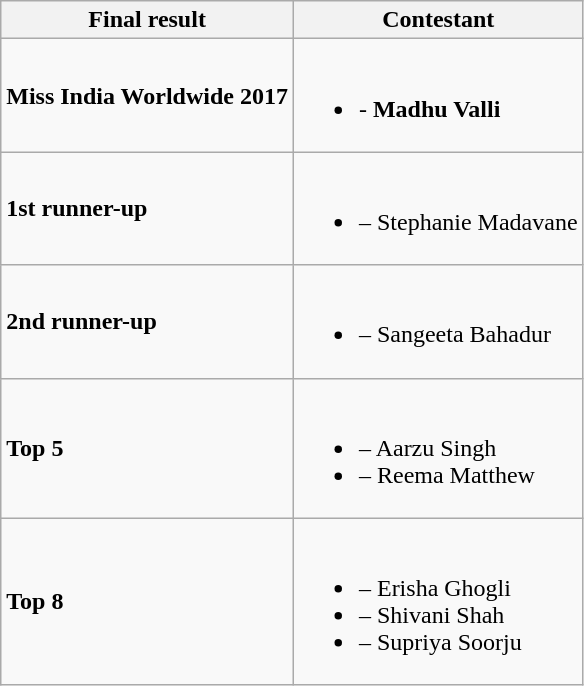<table class="wikitable">
<tr>
<th>Final result</th>
<th>Contestant</th>
</tr>
<tr>
<td><strong>Miss India Worldwide 2017</strong></td>
<td><br><ul><li><strong></strong> - <strong>Madhu Valli</strong></li></ul></td>
</tr>
<tr>
<td><strong>1st runner-up</strong></td>
<td><br><ul><li><strong></strong> – Stephanie Madavane</li></ul></td>
</tr>
<tr>
<td><strong>2nd runner-up</strong></td>
<td><br><ul><li><strong></strong> – Sangeeta Bahadur</li></ul></td>
</tr>
<tr>
<td><strong>Top 5</strong></td>
<td><br><ul><li><strong></strong> – Aarzu Singh</li><li><strong></strong> – Reema Matthew</li></ul></td>
</tr>
<tr>
<td><strong>Top 8</strong></td>
<td><br><ul><li><strong></strong> – Erisha Ghogli</li><li><strong></strong> – Shivani Shah</li><li><strong></strong> – Supriya Soorju</li></ul></td>
</tr>
</table>
